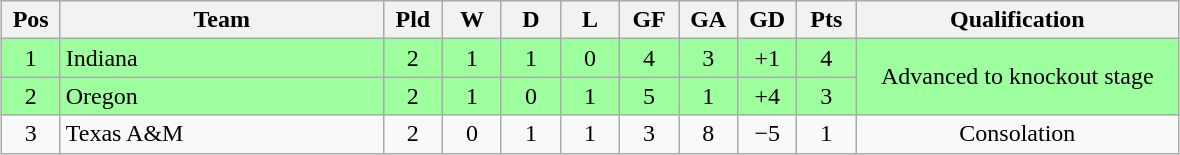<table class="wikitable" style="text-align:center; margin: 1em auto">
<tr>
<th style="width:2em">Pos</th>
<th style="width:13em">Team</th>
<th style="width:2em">Pld</th>
<th style="width:2em">W</th>
<th style="width:2em">D</th>
<th style="width:2em">L</th>
<th style="width:2em">GF</th>
<th style="width:2em">GA</th>
<th style="width:2em">GD</th>
<th style="width:2em">Pts</th>
<th style="width:13em">Qualification</th>
</tr>
<tr bgcolor="#9eff9e">
<td>1</td>
<td style="text-align:left">Indiana</td>
<td>2</td>
<td>1</td>
<td>1</td>
<td>0</td>
<td>4</td>
<td>3</td>
<td>+1</td>
<td>4</td>
<td rowspan="2">Advanced to knockout stage</td>
</tr>
<tr bgcolor="#9eff9e">
<td>2</td>
<td style="text-align:left">Oregon</td>
<td>2</td>
<td>1</td>
<td>0</td>
<td>1</td>
<td>5</td>
<td>1</td>
<td>+4</td>
<td>3</td>
</tr>
<tr>
<td>3</td>
<td style="text-align:left">Texas A&M</td>
<td>2</td>
<td>0</td>
<td>1</td>
<td>1</td>
<td>3</td>
<td>8</td>
<td>−5</td>
<td>1</td>
<td>Consolation</td>
</tr>
</table>
